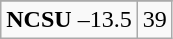<table class="wikitable">
<tr align="center">
</tr>
<tr align="center">
<td><strong>NCSU</strong> –13.5</td>
<td>39</td>
</tr>
</table>
